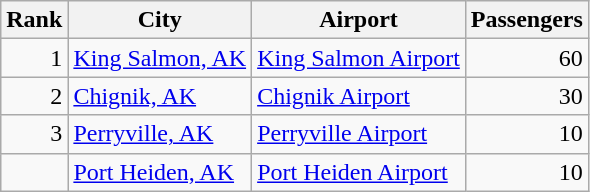<table class="wikitable">
<tr>
<th>Rank</th>
<th>City</th>
<th>Airport</th>
<th>Passengers</th>
</tr>
<tr>
<td align=right>1</td>
<td>  <a href='#'>King Salmon, AK</a></td>
<td><a href='#'>King Salmon Airport</a></td>
<td align=right>60</td>
</tr>
<tr>
<td align=right>2</td>
<td>   <a href='#'>Chignik, AK</a></td>
<td><a href='#'>Chignik Airport</a></td>
<td align=right>30</td>
</tr>
<tr>
<td align=right>3</td>
<td>  <a href='#'>Perryville, AK</a></td>
<td><a href='#'>Perryville Airport</a></td>
<td align=right>10</td>
</tr>
<tr>
<td align=right></td>
<td>  <a href='#'>Port Heiden, AK</a></td>
<td><a href='#'>Port Heiden Airport</a></td>
<td align=right>10</td>
</tr>
</table>
